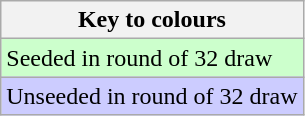<table class="wikitable">
<tr>
<th>Key to colours</th>
</tr>
<tr bgcolor=#ccffcc>
<td>Seeded in round of 32 draw</td>
</tr>
<tr bgcolor=#ccccff>
<td>Unseeded in round of 32 draw</td>
</tr>
</table>
